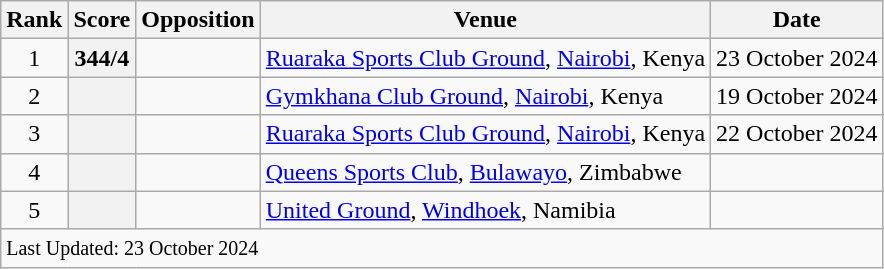<table class="wikitable sortable">
<tr>
<th scope=col>Rank</th>
<th scope=col>Score</th>
<th scope=col>Opposition</th>
<th scope=col>Venue</th>
<th scope=col>Date</th>
</tr>
<tr>
<td align="center">1</td>
<th scope="row" style="text-align:center;">344/4</th>
<td></td>
<td><a href='#'>Ruaraka Sports Club Ground</a>, <a href='#'>Nairobi</a>, Kenya</td>
<td>23 October 2024</td>
</tr>
<tr>
<td align="center">2</td>
<th scope="row" style="text-align:center;"></th>
<td></td>
<td><a href='#'>Gymkhana Club Ground</a>, <a href='#'>Nairobi</a>, Kenya</td>
<td>19 October 2024</td>
</tr>
<tr>
<td align=center>3</td>
<th scope=row style=text-align:center;></th>
<td></td>
<td><a href='#'>Ruaraka Sports Club Ground</a>, <a href='#'>Nairobi</a>, Kenya</td>
<td>22 October 2024</td>
</tr>
<tr>
<td align=center>4</td>
<th scope=row style=text-align:center;></th>
<td></td>
<td><a href='#'>Queens Sports Club</a>, <a href='#'>Bulawayo</a>, Zimbabwe</td>
<td></td>
</tr>
<tr>
<td align=center>5</td>
<th scope=row style=text-align:center;></th>
<td></td>
<td><a href='#'>United Ground</a>, <a href='#'>Windhoek</a>, Namibia</td>
<td></td>
</tr>
<tr>
<td colspan="5"><small>Last Updated: 23 October 2024</small></td>
</tr>
</table>
